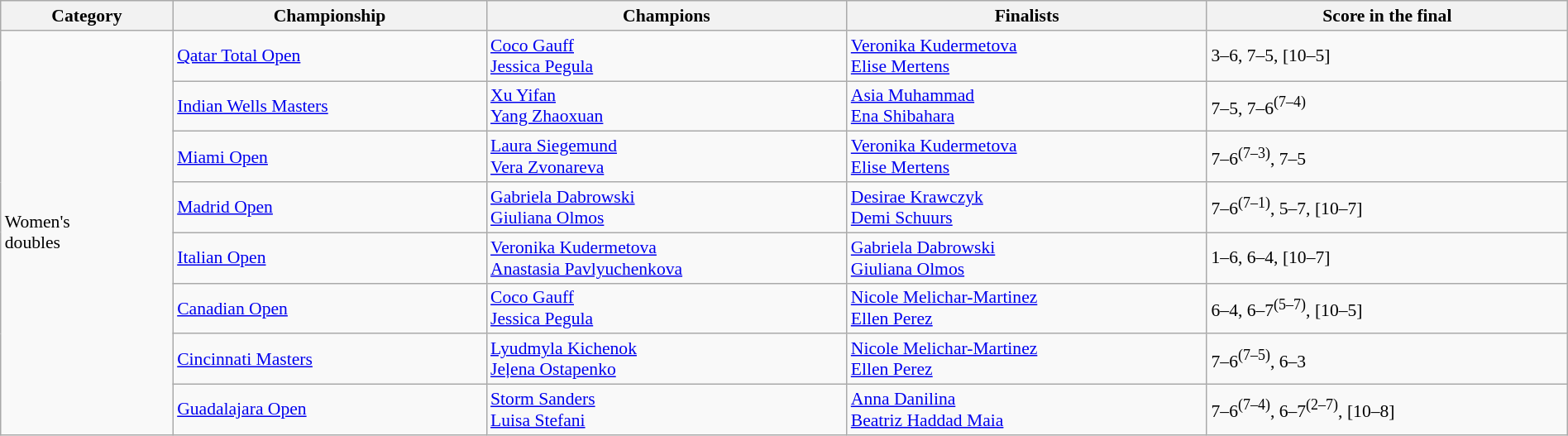<table class="wikitable nowrap" style="font-size:90%;" width="100%">
<tr>
<th style="width: 11%;">Category</th>
<th style="width: 20%;">Championship</th>
<th style="width: 23%;">Champions</th>
<th style="width: 23%;">Finalists</th>
<th style="width: 23%;">Score in the final</th>
</tr>
<tr>
<td rowspan="8">Women's<br>doubles</td>
<td><a href='#'>Qatar Total Open</a></td>
<td> <a href='#'>Coco Gauff</a><br>  <a href='#'>Jessica Pegula</a></td>
<td> <a href='#'>Veronika Kudermetova</a> <br>  <a href='#'>Elise Mertens</a></td>
<td>3–6, 7–5, [10–5]</td>
</tr>
<tr>
<td><a href='#'>Indian Wells Masters</a></td>
<td> <a href='#'>Xu Yifan</a><br> <a href='#'>Yang Zhaoxuan</a></td>
<td> <a href='#'>Asia Muhammad</a><br> <a href='#'>Ena Shibahara</a></td>
<td>7–5, 7–6<sup>(7–4)</sup></td>
</tr>
<tr>
<td><a href='#'>Miami Open</a></td>
<td> <a href='#'>Laura Siegemund</a><br> <a href='#'>Vera Zvonareva</a></td>
<td> <a href='#'>Veronika Kudermetova</a><br> <a href='#'>Elise Mertens</a></td>
<td>7–6<sup>(7–3)</sup>, 7–5</td>
</tr>
<tr>
<td><a href='#'>Madrid Open</a></td>
<td> <a href='#'>Gabriela Dabrowski</a><br> <a href='#'>Giuliana Olmos</a></td>
<td> <a href='#'>Desirae Krawczyk</a><br> <a href='#'>Demi Schuurs</a></td>
<td>7–6<sup>(7–1)</sup>, 5–7, [10–7]</td>
</tr>
<tr>
<td><a href='#'>Italian Open</a></td>
<td> <a href='#'>Veronika Kudermetova</a><br> <a href='#'>Anastasia Pavlyuchenkova</a></td>
<td> <a href='#'>Gabriela Dabrowski</a><br> <a href='#'>Giuliana Olmos</a></td>
<td>1–6, 6–4, [10–7]</td>
</tr>
<tr>
<td><a href='#'>Canadian Open</a></td>
<td> <a href='#'>Coco Gauff</a><br> <a href='#'>Jessica Pegula</a></td>
<td> <a href='#'>Nicole Melichar-Martinez</a><br> <a href='#'>Ellen Perez</a></td>
<td>6–4, 6–7<sup>(5–7)</sup>, [10–5]</td>
</tr>
<tr>
<td><a href='#'>Cincinnati Masters</a></td>
<td> <a href='#'>Lyudmyla Kichenok</a><br> <a href='#'>Jeļena Ostapenko</a></td>
<td> <a href='#'>Nicole Melichar-Martinez</a><br> <a href='#'>Ellen Perez</a></td>
<td>7–6<sup>(7–5)</sup>, 6–3</td>
</tr>
<tr>
<td><a href='#'>Guadalajara Open</a></td>
<td> <a href='#'>Storm Sanders</a><br> <a href='#'>Luisa Stefani</a></td>
<td> <a href='#'>Anna Danilina</a><br> <a href='#'>Beatriz Haddad Maia</a></td>
<td>7–6<sup>(7–4)</sup>, 6–7<sup>(2–7)</sup>, [10–8]</td>
</tr>
</table>
